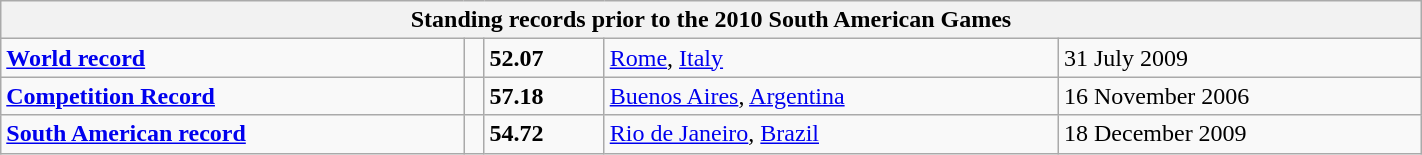<table class="wikitable" width=75%>
<tr>
<th colspan="5">Standing records prior to the 2010 South American Games</th>
</tr>
<tr>
<td><strong><a href='#'>World record</a></strong></td>
<td></td>
<td><strong>52.07</strong></td>
<td><a href='#'>Rome</a>, <a href='#'>Italy</a></td>
<td>31 July 2009</td>
</tr>
<tr>
<td><strong><a href='#'>Competition Record</a></strong></td>
<td></td>
<td><strong>57.18</strong></td>
<td><a href='#'>Buenos Aires</a>, <a href='#'>Argentina</a></td>
<td>16 November 2006</td>
</tr>
<tr>
<td><strong><a href='#'>South American record</a></strong></td>
<td></td>
<td><strong>54.72</strong></td>
<td><a href='#'>Rio de Janeiro</a>, <a href='#'>Brazil</a></td>
<td>18 December 2009</td>
</tr>
</table>
